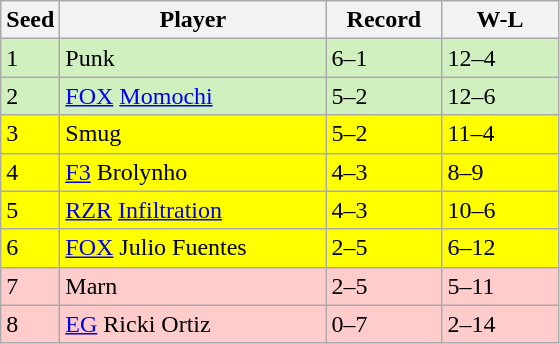<table class="wikitable sortable" style=font-size:100%>
<tr>
<th width=30px>Seed</th>
<th width=170px>Player</th>
<th width=70px>Record</th>
<th width=70px>W-L</th>
</tr>
<tr style="background: #D0F0C0;">
<td>1</td>
<td> Punk</td>
<td>6–1</td>
<td>12–4</td>
</tr>
<tr style="background: #D0F0C0;">
<td>2</td>
<td><a href='#'>FOX</a> <a href='#'>Momochi</a></td>
<td>5–2</td>
<td>12–6</td>
</tr>
<tr style="background: #FFFF00;">
<td>3</td>
<td> Smug</td>
<td>5–2</td>
<td>11–4</td>
</tr>
<tr style="background: #FFFF00;">
<td>4</td>
<td><a href='#'>F3</a> Brolynho</td>
<td>4–3</td>
<td>8–9</td>
</tr>
<tr style="background: #FFFF00;">
<td>5</td>
<td><a href='#'>RZR</a> <a href='#'>Infiltration</a></td>
<td>4–3</td>
<td>10–6</td>
</tr>
<tr style="background: #FFFF00;">
<td>6</td>
<td><a href='#'>FOX</a> Julio Fuentes</td>
<td>2–5</td>
<td>6–12</td>
</tr>
<tr style="background: #FFCCCC;">
<td>7</td>
<td> Marn</td>
<td>2–5</td>
<td>5–11</td>
</tr>
<tr style="background: #FFCCCC;">
<td>8</td>
<td><a href='#'>EG</a> Ricki Ortiz</td>
<td>0–7</td>
<td>2–14</td>
</tr>
</table>
